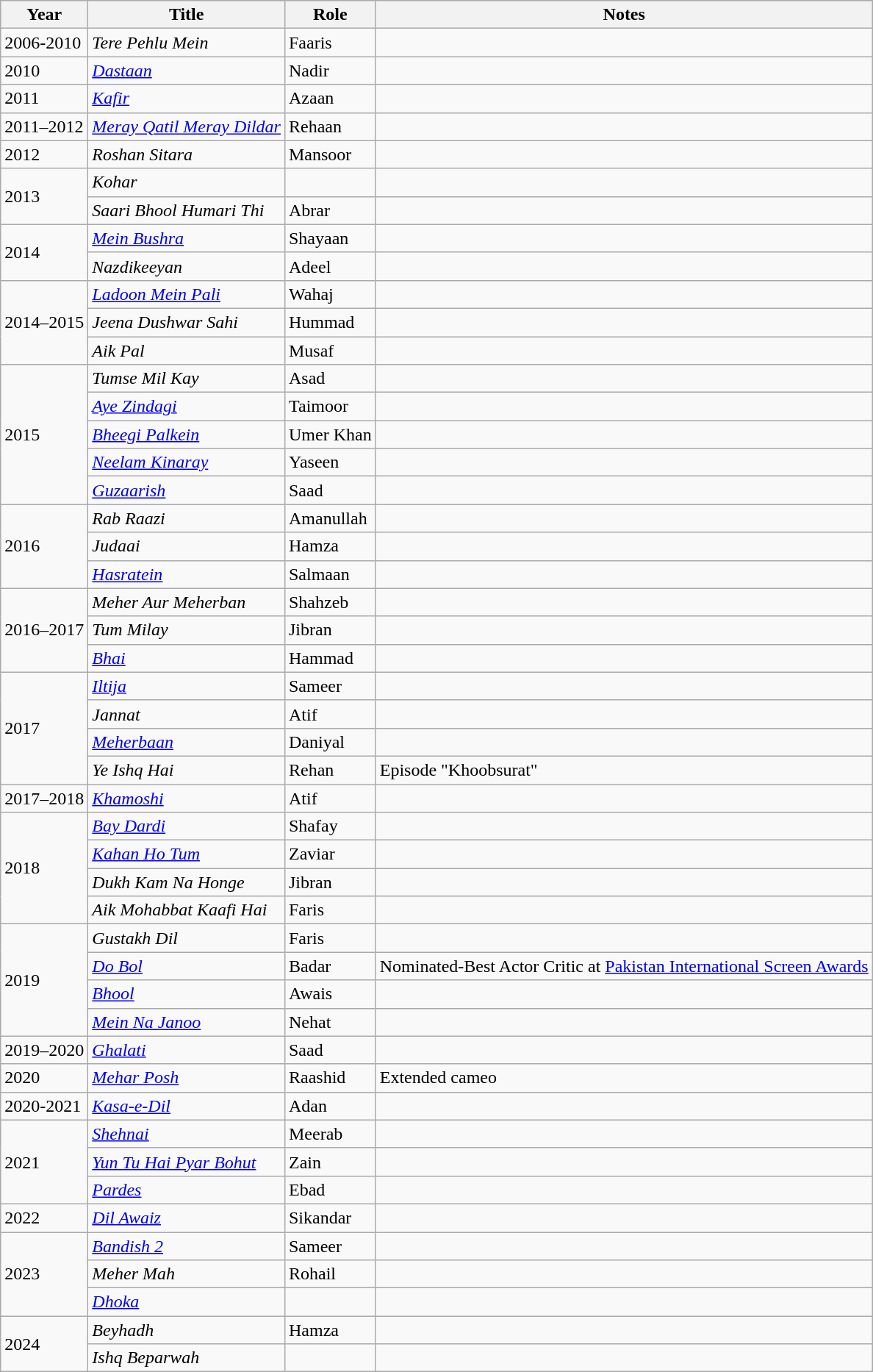<table class="wikitable sortable plainrowheaders">
<tr style="text-align:center;">
<th scope="col">Year</th>
<th scope="col">Title</th>
<th scope="col">Role</th>
<th scope="col">Notes</th>
</tr>
<tr>
<td>2006-2010</td>
<td><em>Tere Pehlu Mein</em></td>
<td>Faaris</td>
<td></td>
</tr>
<tr>
<td>2010</td>
<td><em><a href='#'>Dastaan</a></em></td>
<td>Nadir</td>
<td></td>
</tr>
<tr>
<td>2011</td>
<td><a href='#'><em>Kafir</em></a></td>
<td>Azaan</td>
<td></td>
</tr>
<tr>
<td>2011–2012</td>
<td><em><a href='#'>Meray Qatil Meray Dildar</a></em></td>
<td>Rehaan</td>
<td></td>
</tr>
<tr>
<td>2012</td>
<td><em>Roshan Sitara</em></td>
<td>Mansoor</td>
<td></td>
</tr>
<tr>
<td Rowspan=2>2013</td>
<td><em>Kohar</em></td>
<td></td>
<td></td>
</tr>
<tr>
<td><em>Saari Bhool Humari Thi</em></td>
<td>Abrar</td>
<td></td>
</tr>
<tr>
<td Rowspan=2>2014</td>
<td><em><a href='#'>Mein Bushra</a></em></td>
<td>Shayaan</td>
<td></td>
</tr>
<tr>
<td><em>Nazdikeeyan</em></td>
<td>Adeel</td>
<td></td>
</tr>
<tr>
<td Rowspan=3>2014–2015</td>
<td><em><a href='#'>Ladoon Mein Pali</a></em></td>
<td>Wahaj</td>
<td></td>
</tr>
<tr>
<td><em>Jeena Dushwar Sahi</em></td>
<td>Hummad</td>
<td></td>
</tr>
<tr>
<td><em>Aik Pal</em></td>
<td>Musaf</td>
<td></td>
</tr>
<tr>
<td Rowspan=5>2015</td>
<td><em>Tumse Mil Kay</em></td>
<td>Asad</td>
<td></td>
</tr>
<tr>
<td><em><a href='#'>Aye Zindagi</a></em></td>
<td>Taimoor</td>
<td></td>
</tr>
<tr>
<td><em><a href='#'>Bheegi Palkein</a></em></td>
<td>Umer Khan</td>
<td></td>
</tr>
<tr>
<td><em><a href='#'>Neelam Kinaray</a></em></td>
<td>Yaseen</td>
<td></td>
</tr>
<tr>
<td><em><a href='#'>Guzaarish</a></em></td>
<td>Saad</td>
<td></td>
</tr>
<tr>
<td Rowspan=3>2016</td>
<td><em>Rab Raazi </em></td>
<td>Amanullah</td>
<td></td>
</tr>
<tr>
<td><em>Judaai</em></td>
<td>Hamza</td>
<td></td>
</tr>
<tr>
<td><em><a href='#'>Hasratein</a></em></td>
<td>Salmaan</td>
<td></td>
</tr>
<tr>
<td Rowspan=3>2016–2017</td>
<td><em>Meher Aur Meherban</em></td>
<td>Shahzeb</td>
<td></td>
</tr>
<tr>
<td><em>Tum Milay</em></td>
<td>Jibran</td>
<td></td>
</tr>
<tr>
<td><em><a href='#'>Bhai</a></em></td>
<td>Hammad</td>
<td></td>
</tr>
<tr>
<td Rowspan=4>2017</td>
<td><em><a href='#'>Iltija</a></em></td>
<td>Sameer</td>
<td></td>
</tr>
<tr>
<td><em>Jannat</em></td>
<td>Atif</td>
<td></td>
</tr>
<tr>
<td><em><a href='#'>Meherbaan</a></em></td>
<td>Daniyal</td>
<td></td>
</tr>
<tr>
<td><em>Ye Ishq Hai</em></td>
<td>Rehan</td>
<td>Episode "Khoobsurat"</td>
</tr>
<tr>
<td>2017–2018</td>
<td><em><a href='#'>Khamoshi</a></em></td>
<td>Atif</td>
<td></td>
</tr>
<tr>
<td Rowspan=4>2018</td>
<td><em><a href='#'>Bay Dardi</a></em></td>
<td>Shafay</td>
<td></td>
</tr>
<tr>
<td><em><a href='#'>Kahan Ho Tum</a></em></td>
<td>Zaviar</td>
<td></td>
</tr>
<tr>
<td><em>Dukh Kam Na Honge</em></td>
<td>Jibran</td>
<td></td>
</tr>
<tr>
<td><em>Aik Mohabbat Kaafi Hai</em></td>
<td>Faris</td>
<td></td>
</tr>
<tr>
<td Rowspan=4>2019</td>
<td><em>Gustakh Dil</em></td>
<td>Faris</td>
<td></td>
</tr>
<tr>
<td><em><a href='#'>Do Bol</a></em></td>
<td>Badar</td>
<td>Nominated-Best Actor Critic at <a href='#'>Pakistan International Screen Awards</a></td>
</tr>
<tr>
<td><em><a href='#'>Bhool</a></em></td>
<td>Awais</td>
<td></td>
</tr>
<tr>
<td><em><a href='#'>Mein Na Janoo</a></em></td>
<td>Nehat</td>
<td></td>
</tr>
<tr>
<td>2019–2020</td>
<td><em><a href='#'>Ghalati</a></em></td>
<td>Saad</td>
<td></td>
</tr>
<tr>
<td>2020</td>
<td><em><a href='#'>Mehar Posh</a></em></td>
<td>Raashid</td>
<td>Extended cameo</td>
</tr>
<tr>
<td>2020-2021</td>
<td><em><a href='#'>Kasa-e-Dil</a></em></td>
<td>Adan</td>
<td></td>
</tr>
<tr>
<td Rowspan=3>2021</td>
<td><em><a href='#'>Shehnai</a></em></td>
<td>Meerab</td>
<td></td>
</tr>
<tr>
<td><em><a href='#'>Yun Tu Hai Pyar Bohut</a></em></td>
<td>Zain</td>
<td></td>
</tr>
<tr>
<td><em><a href='#'>Pardes</a></em></td>
<td>Ebad</td>
<td></td>
</tr>
<tr>
<td>2022</td>
<td><em><a href='#'>Dil Awaiz</a></em></td>
<td>Sikandar</td>
<td></td>
</tr>
<tr>
<td rowspan="3">2023</td>
<td><em><a href='#'>Bandish 2</a></em></td>
<td>Sameer</td>
<td></td>
</tr>
<tr>
<td><em>Meher Mah</em></td>
<td>Rohail</td>
<td></td>
</tr>
<tr>
<td><em><a href='#'>Dhoka</a></em></td>
<td></td>
</tr>
<tr>
<td rowspan="2">2024</td>
<td><em>Beyhadh</em></td>
<td>Hamza</td>
<td></td>
</tr>
<tr>
<td><em>Ishq Beparwah</em></td>
<td></td>
<td></td>
</tr>
</table>
